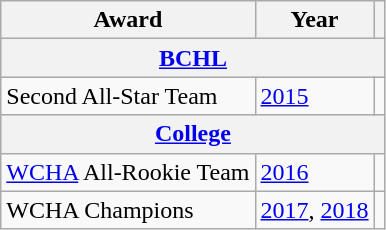<table class="wikitable">
<tr>
<th>Award</th>
<th>Year</th>
<th></th>
</tr>
<tr ALIGN="center" bgcolor="#e0e0e0">
<th colspan="3"><a href='#'>BCHL</a></th>
</tr>
<tr>
<td>Second All-Star Team</td>
<td><a href='#'>2015</a></td>
<td></td>
</tr>
<tr ALIGN="center" bgcolor="#e0e0e0">
<th colspan="3"><a href='#'>College</a></th>
</tr>
<tr>
<td><a href='#'>WCHA</a> All-Rookie Team</td>
<td><a href='#'>2016</a></td>
<td></td>
</tr>
<tr>
<td>WCHA Champions</td>
<td><a href='#'>2017</a>, <a href='#'>2018</a></td>
<td></td>
</tr>
</table>
